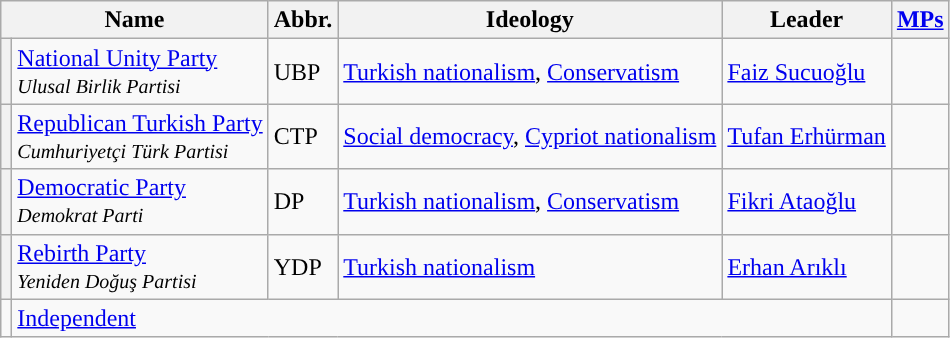<table class="wikitable">
<tr>
<th colspan=2>Name</th>
<th>Abbr.</th>
<th>Ideology</th>
<th>Leader</th>
<th><a href='#'>MPs</a></th>
</tr>
<tr>
<th style="background:"></th>
<td><a href='#'>National Unity Party</a><br><small><em>Ulusal Birlik Partisi</em></small></td>
<td>UBP</td>
<td><a href='#'>Turkish nationalism</a>, <a href='#'>Conservatism</a></td>
<td><a href='#'>Faiz Sucuoğlu</a></td>
<td></td>
</tr>
<tr>
<th style="background:"></th>
<td><a href='#'>Republican Turkish Party</a><br><small><em>Cumhuriyetçi Türk Partisi</em></small></td>
<td>CTP</td>
<td><a href='#'>Social democracy</a>, <a href='#'>Cypriot nationalism</a></td>
<td><a href='#'>Tufan Erhürman</a></td>
<td></td>
</tr>
<tr>
<th style="background:"></th>
<td><a href='#'>Democratic Party</a><br><small><em>Demokrat Parti</em></small></td>
<td>DP</td>
<td><a href='#'>Turkish nationalism</a>, <a href='#'>Conservatism</a></td>
<td><a href='#'>Fikri Ataoğlu</a></td>
<td></td>
</tr>
<tr>
<th style="background:"></th>
<td><a href='#'>Rebirth Party</a><br><small><em>Yeniden Doğuş Partisi</em></small></td>
<td>YDP</td>
<td><a href='#'>Turkish nationalism</a></td>
<td><a href='#'>Erhan Arıklı</a></td>
<td></td>
</tr>
<tr>
<td></td>
<td colspan="4"><a href='#'>Independent</a></td>
<td></td>
</tr>
</table>
